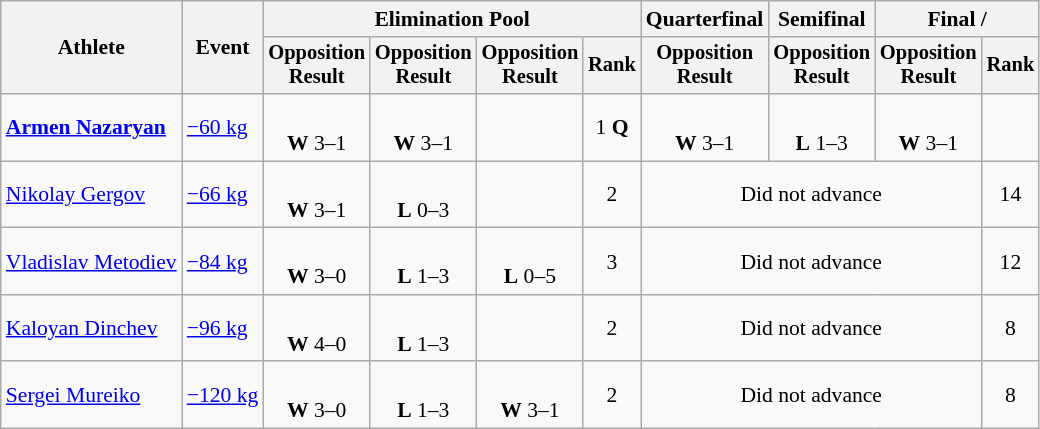<table class="wikitable" style="font-size:90%">
<tr>
<th rowspan="2">Athlete</th>
<th rowspan="2">Event</th>
<th colspan=4>Elimination Pool</th>
<th>Quarterfinal</th>
<th>Semifinal</th>
<th colspan=2>Final / </th>
</tr>
<tr style="font-size: 95%">
<th>Opposition<br>Result</th>
<th>Opposition<br>Result</th>
<th>Opposition<br>Result</th>
<th>Rank</th>
<th>Opposition<br>Result</th>
<th>Opposition<br>Result</th>
<th>Opposition<br>Result</th>
<th>Rank</th>
</tr>
<tr align=center>
<td align=left><strong><a href='#'>Armen Nazaryan</a></strong></td>
<td align=left><a href='#'>−60 kg</a></td>
<td><br><strong>W</strong> 3–1 <sup></sup></td>
<td><br><strong>W</strong> 3–1 <sup></sup></td>
<td></td>
<td>1 <strong>Q</strong></td>
<td><br><strong>W</strong> 3–1 <sup></sup></td>
<td><br><strong>L</strong> 1–3 <sup></sup></td>
<td><br><strong>W</strong> 3–1 <sup></sup></td>
<td></td>
</tr>
<tr align=center>
<td align=left><a href='#'>Nikolay Gergov</a></td>
<td align=left><a href='#'>−66 kg</a></td>
<td><br><strong>W</strong> 3–1 <sup></sup></td>
<td><br><strong>L</strong> 0–3 <sup></sup></td>
<td></td>
<td>2</td>
<td colspan=3>Did not advance</td>
<td>14</td>
</tr>
<tr align=center>
<td align=left><a href='#'>Vladislav Metodiev</a></td>
<td align=left><a href='#'>−84 kg</a></td>
<td><br><strong>W</strong> 3–0 <sup></sup></td>
<td><br><strong>L</strong> 1–3 <sup></sup></td>
<td><br><strong>L</strong> 0–5 <sup></sup></td>
<td>3</td>
<td colspan=3>Did not advance</td>
<td>12</td>
</tr>
<tr align=center>
<td align=left><a href='#'>Kaloyan Dinchev</a></td>
<td align=left><a href='#'>−96 kg</a></td>
<td><br><strong>W</strong> 4–0 <sup></sup></td>
<td><br><strong>L</strong> 1–3 <sup></sup></td>
<td></td>
<td>2</td>
<td colspan=3>Did not advance</td>
<td>8</td>
</tr>
<tr align=center>
<td align=left><a href='#'>Sergei Mureiko</a></td>
<td align=left><a href='#'>−120 kg</a></td>
<td><br><strong>W</strong> 3–0 <sup></sup></td>
<td><br><strong>L</strong> 1–3 <sup></sup></td>
<td><br><strong>W</strong> 3–1 <sup></sup></td>
<td>2</td>
<td colspan=3>Did not advance</td>
<td>8</td>
</tr>
</table>
